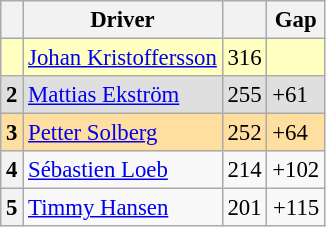<table class="wikitable" style="font-size: 95%;">
<tr>
<th></th>
<th>Driver</th>
<th></th>
<th>Gap</th>
</tr>
<tr>
<th style="background:#ffffbf;"></th>
<td style="background:#ffffbf;"> <a href='#'>Johan Kristoffersson</a></td>
<td style="background:#ffffbf;">316</td>
<td style="background:#ffffbf;"></td>
</tr>
<tr>
<th style="background:#dfdfdf;">2</th>
<td style="background:#dfdfdf;"> <a href='#'>Mattias Ekström</a></td>
<td style="background:#dfdfdf;">255</td>
<td style="background:#dfdfdf;">+61</td>
</tr>
<tr>
<th style="background:#ffdf9f;">3</th>
<td style="background:#ffdf9f;"> <a href='#'>Petter Solberg</a></td>
<td style="background:#ffdf9f;">252</td>
<td style="background:#ffdf9f;">+64</td>
</tr>
<tr>
<th>4</th>
<td> <a href='#'>Sébastien Loeb</a></td>
<td align="right">214</td>
<td align="right">+102</td>
</tr>
<tr>
<th>5</th>
<td> <a href='#'>Timmy Hansen</a></td>
<td align="right">201</td>
<td align="right">+115</td>
</tr>
</table>
